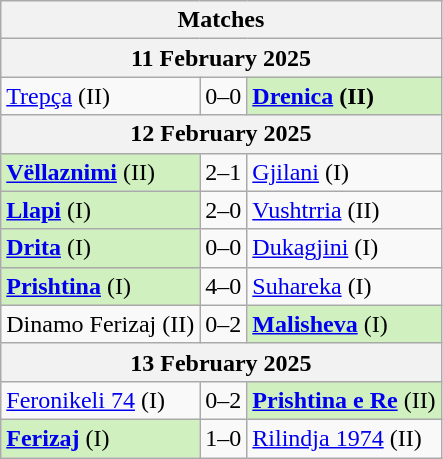<table class="wikitable">
<tr>
<th colspan="3">Matches</th>
</tr>
<tr>
<th colspan="3">11 February 2025</th>
</tr>
<tr>
<td><a href='#'>Trepça</a> (II)</td>
<td align="center">0–0 </td>
<td style="background:#d0f0c0;"><strong><a href='#'>Drenica</a> (II)</strong></td>
</tr>
<tr>
<th colspan="3">12 February 2025</th>
</tr>
<tr>
<td style="background:#d0f0c0;"><strong><a href='#'>Vëllaznimi</a></strong> (II)</td>
<td align="center">2–1</td>
<td><a href='#'>Gjilani</a> (I)</td>
</tr>
<tr>
<td style="background:#d0f0c0;"><strong><a href='#'>Llapi</a></strong> (I)</td>
<td align="center">2–0</td>
<td><a href='#'>Vushtrria</a> (II)</td>
</tr>
<tr>
<td style="background:#d0f0c0;"><strong><a href='#'>Drita</a></strong> (I)</td>
<td align="center">0–0 </td>
<td><a href='#'>Dukagjini</a> (I)</td>
</tr>
<tr>
<td style="background:#d0f0c0;"><strong><a href='#'>Prishtina</a></strong> (I)</td>
<td align="center">4–0</td>
<td><a href='#'>Suhareka</a> (I)</td>
</tr>
<tr>
<td>Dinamo Ferizaj (II)</td>
<td align="center">0–2</td>
<td style="background:#d0f0c0;"><strong><a href='#'>Malisheva</a></strong> (I)</td>
</tr>
<tr>
<th colspan="3">13 February 2025</th>
</tr>
<tr>
<td><a href='#'>Feronikeli 74</a> (I)</td>
<td align="center">0–2</td>
<td style="background:#d0f0c0;"><strong><a href='#'>Prishtina e Re</a></strong> (II)</td>
</tr>
<tr>
<td style="background:#d0f0c0;"><strong><a href='#'>Ferizaj</a></strong> (I)</td>
<td align="center">1–0</td>
<td><a href='#'>Rilindja 1974</a> (II)</td>
</tr>
</table>
